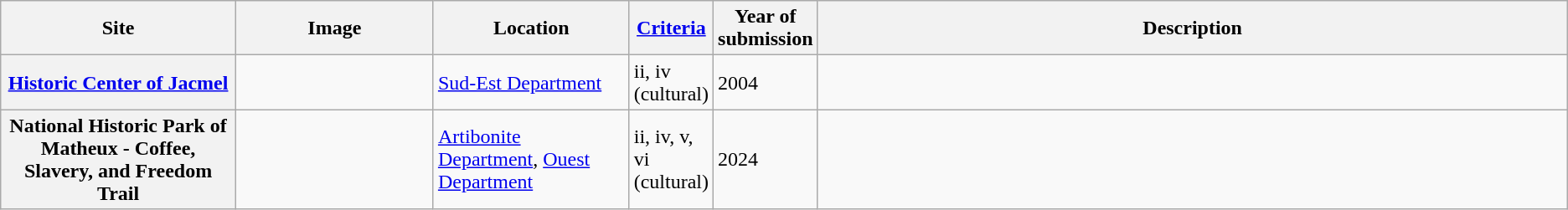<table class="wikitable sortable">
<tr>
<th scope="col" style="width:15%;">Site</th>
<th scope="col" class="unsortable" style="width:150px;">Image</th>
<th scope="col" style="width:12.5%;">Location</th>
<th scope="row" style="width:5%;"><a href='#'>Criteria</a></th>
<th scope="col" style="width:5%;">Year of submission</th>
<th scope="col" class="unsortable">Description</th>
</tr>
<tr>
<th scope="col"><a href='#'>Historic Center of Jacmel</a></th>
<td></td>
<td><a href='#'>Sud-Est Department</a><br><small></small></td>
<td>ii, iv (cultural)</td>
<td>2004</td>
<td></td>
</tr>
<tr>
<th scope="col">National Historic Park of Matheux - Coffee, Slavery, and Freedom Trail</th>
<td></td>
<td><a href='#'>Artibonite Department</a>, <a href='#'>Ouest Department</a></td>
<td>ii, iv, v, vi (cultural)</td>
<td>2024</td>
<td></td>
</tr>
</table>
